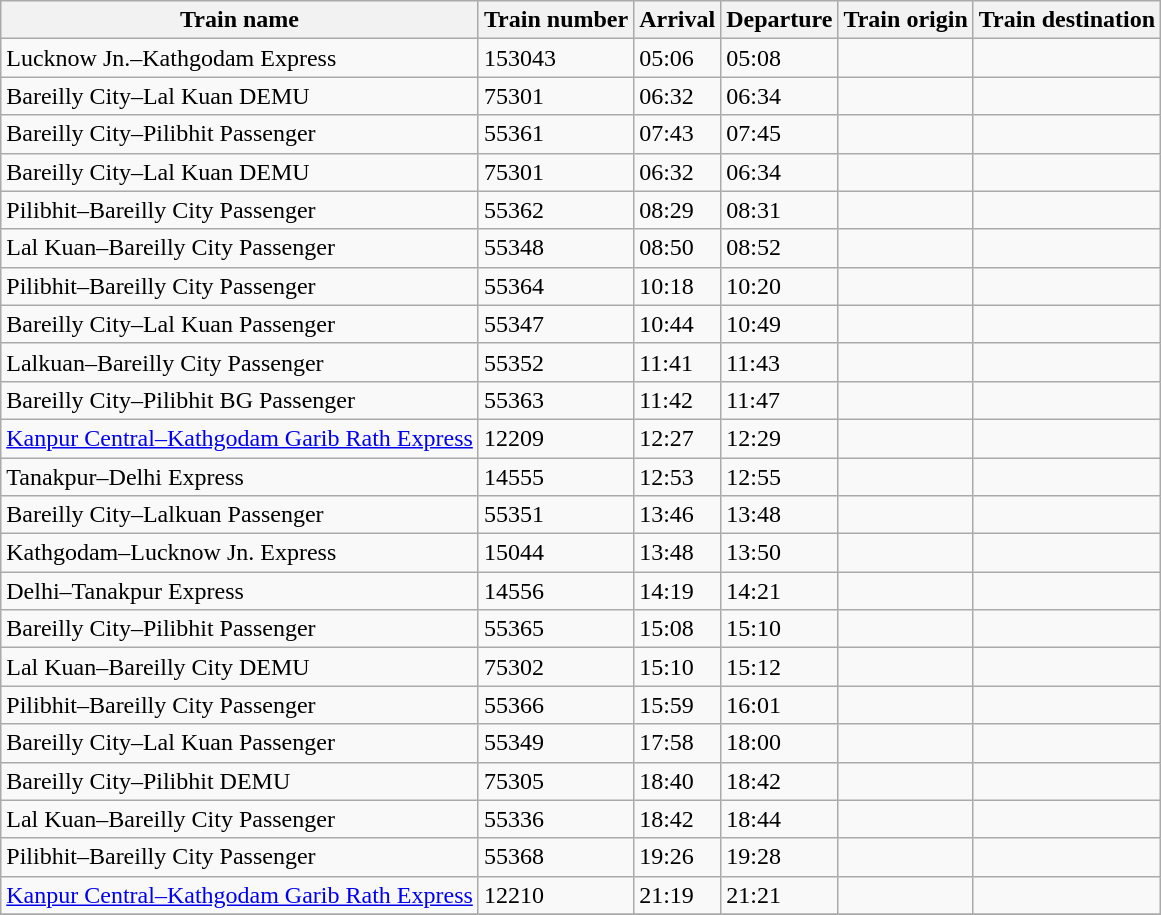<table class="wikitable">
<tr>
<th>Train name</th>
<th>Train number</th>
<th>Arrival</th>
<th>Departure</th>
<th>Train origin</th>
<th>Train destination</th>
</tr>
<tr>
<td>Lucknow Jn.–Kathgodam Express</td>
<td>153043</td>
<td>05:06</td>
<td>05:08</td>
<td></td>
<td></td>
</tr>
<tr>
<td>Bareilly City–Lal Kuan DEMU</td>
<td>75301</td>
<td>06:32</td>
<td>06:34</td>
<td></td>
<td></td>
</tr>
<tr>
<td>Bareilly City–Pilibhit Passenger</td>
<td>55361</td>
<td>07:43</td>
<td>07:45</td>
<td></td>
<td></td>
</tr>
<tr>
<td>Bareilly City–Lal Kuan DEMU</td>
<td>75301</td>
<td>06:32</td>
<td>06:34</td>
<td></td>
<td></td>
</tr>
<tr>
<td>Pilibhit–Bareilly City Passenger</td>
<td>55362</td>
<td>08:29</td>
<td>08:31</td>
<td></td>
<td></td>
</tr>
<tr>
<td>Lal Kuan–Bareilly City Passenger</td>
<td>55348</td>
<td>08:50</td>
<td>08:52</td>
<td></td>
<td></td>
</tr>
<tr>
<td>Pilibhit–Bareilly City Passenger</td>
<td>55364</td>
<td>10:18</td>
<td>10:20</td>
<td></td>
<td></td>
</tr>
<tr>
<td>Bareilly City–Lal Kuan Passenger</td>
<td>55347</td>
<td>10:44</td>
<td>10:49</td>
<td></td>
<td></td>
</tr>
<tr>
<td>Lalkuan–Bareilly City Passenger</td>
<td>55352</td>
<td>11:41</td>
<td>11:43</td>
<td></td>
<td></td>
</tr>
<tr>
<td>Bareilly City–Pilibhit BG Passenger</td>
<td>55363</td>
<td>11:42</td>
<td>11:47</td>
<td></td>
<td></td>
</tr>
<tr>
<td><a href='#'>Kanpur Central–Kathgodam Garib Rath Express</a></td>
<td>12209</td>
<td>12:27</td>
<td>12:29</td>
<td></td>
<td></td>
</tr>
<tr>
<td>Tanakpur–Delhi Express</td>
<td>14555</td>
<td>12:53</td>
<td>12:55</td>
<td></td>
<td></td>
</tr>
<tr>
<td>Bareilly City–Lalkuan Passenger</td>
<td>55351</td>
<td>13:46</td>
<td>13:48</td>
<td></td>
<td></td>
</tr>
<tr>
<td>Kathgodam–Lucknow Jn. Express</td>
<td>15044</td>
<td>13:48</td>
<td>13:50</td>
<td></td>
<td></td>
</tr>
<tr>
<td>Delhi–Tanakpur Express</td>
<td>14556</td>
<td>14:19</td>
<td>14:21</td>
<td></td>
<td></td>
</tr>
<tr>
<td>Bareilly City–Pilibhit Passenger</td>
<td>55365</td>
<td>15:08</td>
<td>15:10</td>
<td></td>
<td></td>
</tr>
<tr>
<td>Lal Kuan–Bareilly City DEMU</td>
<td>75302</td>
<td>15:10</td>
<td>15:12</td>
<td></td>
<td></td>
</tr>
<tr>
<td>Pilibhit–Bareilly City Passenger</td>
<td>55366</td>
<td>15:59</td>
<td>16:01</td>
<td></td>
<td></td>
</tr>
<tr>
<td>Bareilly City–Lal Kuan Passenger</td>
<td>55349</td>
<td>17:58</td>
<td>18:00</td>
<td></td>
<td></td>
</tr>
<tr>
<td>Bareilly City–Pilibhit DEMU</td>
<td>75305</td>
<td>18:40</td>
<td>18:42</td>
<td></td>
<td></td>
</tr>
<tr>
<td>Lal Kuan–Bareilly City Passenger</td>
<td>55336</td>
<td>18:42</td>
<td>18:44</td>
<td></td>
<td></td>
</tr>
<tr>
<td>Pilibhit–Bareilly City Passenger</td>
<td>55368</td>
<td>19:26</td>
<td>19:28</td>
<td></td>
<td></td>
</tr>
<tr>
<td><a href='#'>Kanpur Central–Kathgodam Garib Rath Express</a></td>
<td>12210</td>
<td>21:19</td>
<td>21:21</td>
<td></td>
<td></td>
</tr>
<tr>
</tr>
</table>
